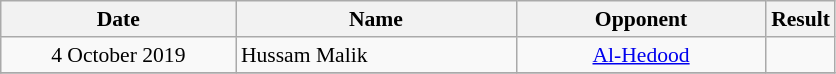<table class="wikitable sortable" style="font-size: 90%; text-align: center;">
<tr>
<th style="width:150px;">Date</th>
<th style="width:180px;">Name</th>
<th style="width:160px;">Opponent</th>
<th style="width:30px;">Result</th>
</tr>
<tr>
<td>4 October 2019</td>
<td style="text-align:left"> Hussam Malik</td>
<td><a href='#'>Al-Hedood</a></td>
<td></td>
</tr>
<tr>
</tr>
</table>
